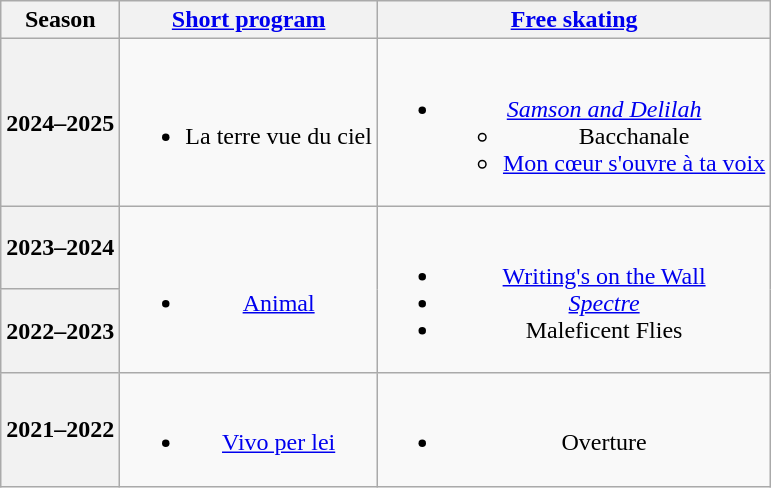<table class="wikitable" style="text-align:center">
<tr>
<th>Season</th>
<th><a href='#'>Short program</a></th>
<th><a href='#'>Free skating</a></th>
</tr>
<tr>
<th>2024–2025 <br> </th>
<td><br><ul><li>La terre vue du ciel <br> </li></ul></td>
<td><br><ul><li><em><a href='#'>Samson and Delilah</a></em><ul><li>Bacchanale</li><li><a href='#'>Mon cœur s'ouvre à ta voix</a> <br> </li></ul></li></ul></td>
</tr>
<tr>
<th>2023–2024 <br> </th>
<td rowspan=2><br><ul><li><a href='#'>Animal</a> <br> </li></ul></td>
<td rowspan=2><br><ul><li><a href='#'>Writing's on the Wall</a> <br> </li><li><em><a href='#'>Spectre</a></em> <br> </li><li>Maleficent Flies <br> </li></ul></td>
</tr>
<tr>
<th>2022–2023 <br> </th>
</tr>
<tr>
<th>2021–2022 <br> </th>
<td><br><ul><li><a href='#'>Vivo per lei</a> <br> </li></ul></td>
<td><br><ul><li>Overture <br> </li></ul></td>
</tr>
</table>
